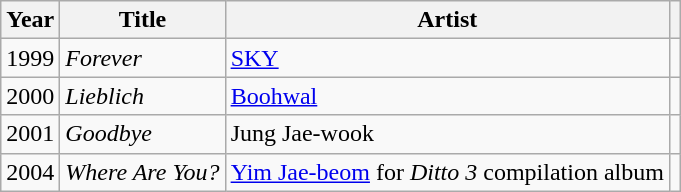<table class="wikitable sortable plainrowheaders">
<tr>
<th>Year</th>
<th>Title</th>
<th>Artist</th>
<th scope="col" class="unsortable"></th>
</tr>
<tr>
<td>1999</td>
<td><em>Forever</em></td>
<td><a href='#'>SKY</a></td>
<td></td>
</tr>
<tr>
<td>2000</td>
<td><em>Lieblich</em></td>
<td><a href='#'>Boohwal</a></td>
<td></td>
</tr>
<tr>
<td>2001</td>
<td><em>Goodbye</em></td>
<td>Jung Jae-wook</td>
<td></td>
</tr>
<tr>
<td>2004</td>
<td><em>Where Are You?</em></td>
<td><a href='#'>Yim Jae-beom</a> for <em>Ditto 3</em> compilation album</td>
<td></td>
</tr>
</table>
